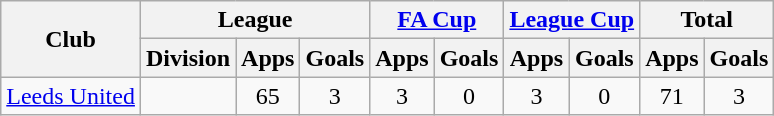<table class="wikitable" style="text-align:center">
<tr>
<th rowspan="2">Club</th>
<th colspan="3">League</th>
<th colspan="2"><a href='#'>FA Cup</a></th>
<th colspan="2"><a href='#'>League Cup</a></th>
<th colspan="2">Total</th>
</tr>
<tr>
<th>Division</th>
<th>Apps</th>
<th>Goals</th>
<th>Apps</th>
<th>Goals</th>
<th>Apps</th>
<th>Goals</th>
<th>Apps</th>
<th>Goals</th>
</tr>
<tr>
<td><a href='#'>Leeds United</a></td>
<td></td>
<td>65</td>
<td>3</td>
<td>3</td>
<td>0</td>
<td>3</td>
<td>0</td>
<td>71</td>
<td>3</td>
</tr>
</table>
